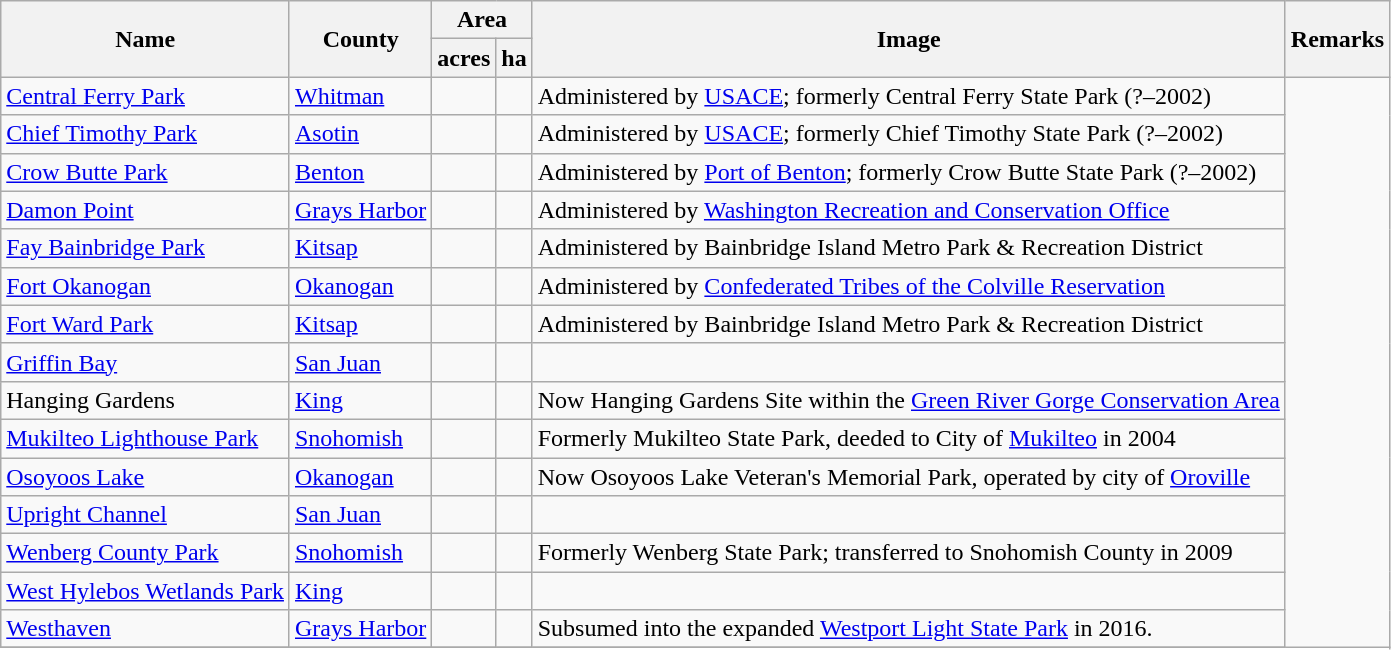<table class="wikitable sortable plainrowheaders">
<tr>
<th scope="col" rowspan=2>Name</th>
<th scope="col" rowspan=2>County</th>
<th scope="col" colspan=2>Area</th>
<th scope="col" class="unsortable" rowspan=2>Image</th>
<th scope="col" class="unsortable" rowspan=2>Remarks</th>
</tr>
<tr>
<th>acres</th>
<th>ha</th>
</tr>
<tr>
<td><a href='#'>Central Ferry Park</a></td>
<td><a href='#'>Whitman</a></td>
<td></td>
<td> </td>
<td>Administered by <a href='#'>USACE</a>; formerly Central Ferry State Park (?–2002)</td>
</tr>
<tr>
<td><a href='#'>Chief Timothy Park</a></td>
<td><a href='#'>Asotin</a></td>
<td></td>
<td> </td>
<td>Administered by <a href='#'>USACE</a>; formerly Chief Timothy State Park (?–2002)</td>
</tr>
<tr>
<td><a href='#'>Crow Butte Park</a></td>
<td><a href='#'>Benton</a></td>
<td></td>
<td> </td>
<td>Administered by <a href='#'>Port of Benton</a>; formerly Crow Butte State Park (?–2002)</td>
</tr>
<tr>
<td><a href='#'>Damon Point</a></td>
<td><a href='#'>Grays Harbor</a></td>
<td></td>
<td></td>
<td>Administered by <a href='#'>Washington Recreation and Conservation Office</a></td>
</tr>
<tr>
<td><a href='#'>Fay Bainbridge Park</a></td>
<td><a href='#'>Kitsap</a></td>
<td></td>
<td></td>
<td>Administered by Bainbridge Island Metro Park & Recreation District</td>
</tr>
<tr>
<td><a href='#'>Fort Okanogan</a></td>
<td><a href='#'>Okanogan</a></td>
<td></td>
<td></td>
<td>Administered by <a href='#'>Confederated Tribes of the Colville Reservation</a></td>
</tr>
<tr>
<td><a href='#'>Fort Ward Park</a></td>
<td><a href='#'>Kitsap</a></td>
<td></td>
<td> </td>
<td>Administered by Bainbridge Island Metro Park & Recreation District</td>
</tr>
<tr>
<td><a href='#'>Griffin Bay</a></td>
<td><a href='#'> San Juan</a></td>
<td></td>
<td> </td>
<td> </td>
</tr>
<tr>
<td>Hanging Gardens</td>
<td><a href='#'>King</a></td>
<td></td>
<td> </td>
<td>Now Hanging Gardens Site within the <a href='#'>Green River Gorge Conservation Area</a></td>
</tr>
<tr>
<td><a href='#'>Mukilteo Lighthouse Park</a></td>
<td><a href='#'> Snohomish</a></td>
<td></td>
<td></td>
<td>Formerly Mukilteo State Park, deeded to City of <a href='#'>Mukilteo</a> in 2004</td>
</tr>
<tr>
<td><a href='#'>Osoyoos Lake</a></td>
<td><a href='#'>Okanogan</a></td>
<td></td>
<td> </td>
<td>Now Osoyoos Lake Veteran's Memorial Park, operated  by city of <a href='#'>Oroville</a></td>
</tr>
<tr>
<td><a href='#'>Upright Channel</a></td>
<td><a href='#'>San Juan</a></td>
<td></td>
<td> </td>
<td> </td>
</tr>
<tr>
<td><a href='#'>Wenberg County Park</a></td>
<td><a href='#'>Snohomish</a></td>
<td></td>
<td> </td>
<td>Formerly Wenberg State Park; transferred to Snohomish County in 2009</td>
</tr>
<tr>
<td><a href='#'>West Hylebos Wetlands Park</a></td>
<td><a href='#'>King</a></td>
<td></td>
<td> </td>
<td> </td>
</tr>
<tr>
<td><a href='#'>Westhaven</a></td>
<td><a href='#'>Grays Harbor</a></td>
<td></td>
<td> </td>
<td>Subsumed into the expanded <a href='#'>Westport Light State Park</a> in 2016.</td>
</tr>
<tr>
</tr>
</table>
